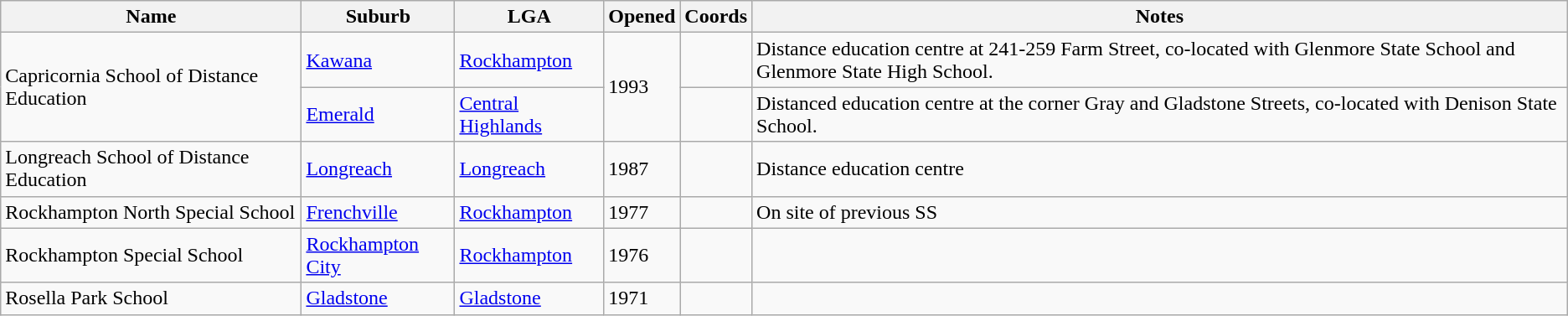<table class="wikitable sortable">
<tr>
<th>Name</th>
<th>Suburb</th>
<th>LGA</th>
<th>Opened</th>
<th>Coords</th>
<th>Notes</th>
</tr>
<tr>
<td rowspan="2">Capricornia School of Distance Education</td>
<td><a href='#'>Kawana</a></td>
<td><a href='#'>Rockhampton</a></td>
<td rowspan="2">1993</td>
<td></td>
<td>Distance education centre at 241-259 Farm Street, co-located with Glenmore State School and Glenmore State High School.</td>
</tr>
<tr>
<td><a href='#'>Emerald</a></td>
<td><a href='#'>Central Highlands</a></td>
<td></td>
<td>Distanced education centre at the corner Gray and Gladstone Streets, co-located with Denison State School.</td>
</tr>
<tr>
<td>Longreach School of Distance Education</td>
<td><a href='#'>Longreach</a></td>
<td><a href='#'>Longreach</a></td>
<td>1987</td>
<td></td>
<td>Distance education centre</td>
</tr>
<tr>
<td>Rockhampton North Special School</td>
<td><a href='#'>Frenchville</a></td>
<td><a href='#'>Rockhampton</a></td>
<td>1977</td>
<td></td>
<td>On site of previous SS</td>
</tr>
<tr>
<td>Rockhampton Special School</td>
<td><a href='#'>Rockhampton City</a></td>
<td><a href='#'>Rockhampton</a></td>
<td>1976</td>
<td></td>
<td></td>
</tr>
<tr>
<td>Rosella Park School</td>
<td><a href='#'>Gladstone</a></td>
<td><a href='#'>Gladstone</a></td>
<td>1971</td>
<td></td>
<td></td>
</tr>
</table>
